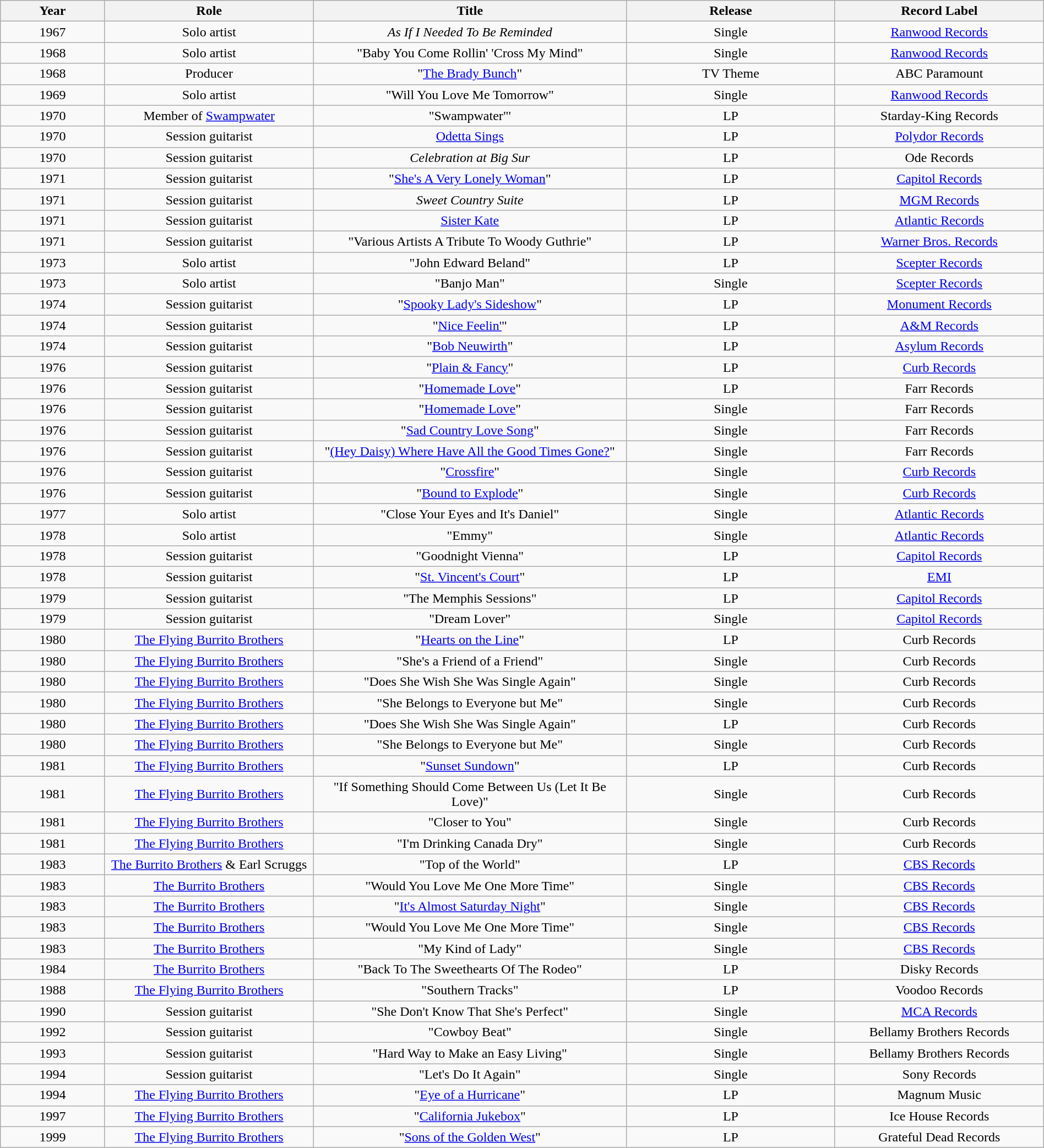<table style="text-align:center; width:100%" class="wikitable">
<tr>
<th style="width:50px;">Year</th>
<th width=20%>Role</th>
<th width=30%>Title</th>
<th width=20%>Release</th>
<th width=20%>Record Label</th>
</tr>
<tr>
<td>1967</td>
<td>Solo artist</td>
<td><em>As If I Needed To Be Reminded</em></td>
<td>Single</td>
<td><a href='#'>Ranwood Records</a></td>
</tr>
<tr>
<td>1968</td>
<td>Solo artist</td>
<td>"Baby You Come Rollin' 'Cross My Mind"</td>
<td>Single</td>
<td><a href='#'>Ranwood Records</a></td>
</tr>
<tr>
<td>1968</td>
<td>Producer</td>
<td>"<a href='#'>The Brady Bunch</a>"</td>
<td>TV Theme</td>
<td>ABC Paramount</td>
</tr>
<tr>
<td>1969</td>
<td>Solo artist</td>
<td>"Will You Love Me Tomorrow"</td>
<td>Single</td>
<td><a href='#'>Ranwood Records</a></td>
</tr>
<tr>
<td>1970</td>
<td>Member of <a href='#'>Swampwater</a></td>
<td>"Swampwater"'</td>
<td>LP</td>
<td>Starday-King Records</td>
</tr>
<tr>
<td>1970</td>
<td>Session guitarist</td>
<td><a href='#'>Odetta Sings</a></td>
<td>LP</td>
<td><a href='#'>Polydor Records</a></td>
</tr>
<tr>
<td>1970</td>
<td>Session guitarist</td>
<td><em>Celebration at Big Sur</em></td>
<td>LP</td>
<td>Ode Records</td>
</tr>
<tr>
<td>1971</td>
<td>Session guitarist</td>
<td>"<a href='#'>She's A Very Lonely Woman</a>"</td>
<td>LP</td>
<td><a href='#'>Capitol Records</a></td>
</tr>
<tr>
<td>1971</td>
<td>Session guitarist</td>
<td><em>Sweet Country Suite</em></td>
<td>LP</td>
<td><a href='#'>MGM Records</a></td>
</tr>
<tr>
<td>1971</td>
<td>Session guitarist</td>
<td><a href='#'>Sister Kate</a></td>
<td>LP</td>
<td><a href='#'>Atlantic Records</a></td>
</tr>
<tr>
<td>1971</td>
<td>Session guitarist</td>
<td>"Various Artists A Tribute To Woody Guthrie"</td>
<td>LP</td>
<td><a href='#'>Warner Bros. Records</a></td>
</tr>
<tr>
<td>1973</td>
<td>Solo artist</td>
<td>"John Edward Beland"</td>
<td>LP</td>
<td><a href='#'>Scepter Records</a></td>
</tr>
<tr>
<td>1973</td>
<td>Solo artist</td>
<td>"Banjo Man"</td>
<td>Single</td>
<td><a href='#'>Scepter Records</a></td>
</tr>
<tr>
<td>1974</td>
<td>Session guitarist</td>
<td>"<a href='#'>Spooky Lady's Sideshow</a>"</td>
<td>LP</td>
<td><a href='#'>Monument Records</a></td>
</tr>
<tr>
<td>1974</td>
<td>Session guitarist</td>
<td>"<a href='#'>Nice Feelin'</a>"</td>
<td>LP</td>
<td><a href='#'>A&M Records</a></td>
</tr>
<tr>
<td>1974</td>
<td>Session guitarist</td>
<td>"<a href='#'>Bob Neuwirth</a>"</td>
<td>LP</td>
<td><a href='#'>Asylum Records</a></td>
</tr>
<tr>
<td>1976</td>
<td>Session guitarist</td>
<td>"<a href='#'>Plain & Fancy</a>"</td>
<td>LP</td>
<td><a href='#'>Curb Records</a></td>
</tr>
<tr>
<td>1976</td>
<td>Session guitarist</td>
<td>"<a href='#'>Homemade Love</a>"</td>
<td>LP</td>
<td>Farr Records</td>
</tr>
<tr>
<td>1976</td>
<td>Session guitarist</td>
<td>"<a href='#'>Homemade Love</a>"</td>
<td>Single</td>
<td>Farr Records</td>
</tr>
<tr>
<td>1976</td>
<td>Session guitarist</td>
<td>"<a href='#'>Sad Country Love Song</a>"</td>
<td>Single</td>
<td>Farr Records</td>
</tr>
<tr>
<td>1976</td>
<td>Session guitarist</td>
<td>"<a href='#'>(Hey Daisy) Where Have All the Good Times Gone?</a>"</td>
<td>Single</td>
<td>Farr Records</td>
</tr>
<tr>
<td>1976</td>
<td>Session guitarist</td>
<td>"<a href='#'>Crossfire</a>"</td>
<td>Single</td>
<td><a href='#'>Curb Records</a></td>
</tr>
<tr>
<td>1976</td>
<td>Session guitarist</td>
<td>"<a href='#'>Bound to Explode</a>"</td>
<td>Single</td>
<td><a href='#'>Curb Records</a></td>
</tr>
<tr>
<td>1977</td>
<td>Solo artist</td>
<td>"Close Your Eyes and It's Daniel"</td>
<td>Single</td>
<td><a href='#'>Atlantic Records</a></td>
</tr>
<tr>
<td>1978</td>
<td>Solo artist</td>
<td>"Emmy"</td>
<td>Single</td>
<td><a href='#'>Atlantic Records</a></td>
</tr>
<tr>
<td>1978</td>
<td>Session guitarist</td>
<td>"Goodnight Vienna"</td>
<td>LP</td>
<td><a href='#'>Capitol Records</a></td>
</tr>
<tr>
<td>1978</td>
<td>Session guitarist</td>
<td>"<a href='#'>St. Vincent's Court</a>"</td>
<td>LP</td>
<td><a href='#'>EMI</a></td>
</tr>
<tr>
<td>1979</td>
<td>Session guitarist</td>
<td>"The Memphis Sessions"</td>
<td>LP</td>
<td><a href='#'>Capitol Records</a></td>
</tr>
<tr>
<td>1979</td>
<td>Session guitarist</td>
<td>"Dream Lover"</td>
<td>Single</td>
<td><a href='#'>Capitol Records</a></td>
</tr>
<tr>
<td>1980</td>
<td><a href='#'>The Flying Burrito Brothers</a></td>
<td>"<a href='#'>Hearts on the Line</a>"</td>
<td>LP</td>
<td>Curb Records</td>
</tr>
<tr>
<td>1980</td>
<td><a href='#'>The Flying Burrito Brothers</a></td>
<td>"She's a Friend of a Friend"</td>
<td>Single</td>
<td>Curb Records</td>
</tr>
<tr>
<td>1980</td>
<td><a href='#'>The Flying Burrito Brothers</a></td>
<td>"Does She Wish She Was Single Again"</td>
<td>Single</td>
<td>Curb Records</td>
</tr>
<tr>
<td>1980</td>
<td><a href='#'>The Flying Burrito Brothers</a></td>
<td>"She Belongs to Everyone but Me"</td>
<td>Single</td>
<td>Curb Records</td>
</tr>
<tr>
<td>1980</td>
<td><a href='#'>The Flying Burrito Brothers</a></td>
<td>"Does She Wish She Was Single Again"</td>
<td>LP</td>
<td>Curb Records</td>
</tr>
<tr>
<td>1980</td>
<td><a href='#'>The Flying Burrito Brothers</a></td>
<td>"She Belongs to Everyone but Me"</td>
<td>Single</td>
<td>Curb Records</td>
</tr>
<tr>
<td>1981</td>
<td><a href='#'>The Flying Burrito Brothers</a></td>
<td>"<a href='#'>Sunset Sundown</a>"</td>
<td>LP</td>
<td>Curb Records</td>
</tr>
<tr>
<td>1981</td>
<td><a href='#'>The Flying Burrito Brothers</a></td>
<td>"If Something Should Come Between Us (Let It Be Love)"</td>
<td>Single</td>
<td>Curb Records</td>
</tr>
<tr>
<td>1981</td>
<td><a href='#'>The Flying Burrito Brothers</a></td>
<td>"Closer to You"</td>
<td>Single</td>
<td>Curb Records</td>
</tr>
<tr>
<td>1981</td>
<td><a href='#'>The Flying Burrito Brothers</a></td>
<td>"I'm Drinking Canada Dry"</td>
<td>Single</td>
<td>Curb Records</td>
</tr>
<tr>
<td>1983</td>
<td><a href='#'>The Burrito Brothers</a> & Earl Scruggs</td>
<td>"Top of the World"</td>
<td>LP</td>
<td><a href='#'>CBS Records</a></td>
</tr>
<tr>
<td>1983</td>
<td><a href='#'>The Burrito Brothers</a></td>
<td>"Would You Love Me One More Time"</td>
<td>Single</td>
<td><a href='#'>CBS Records</a></td>
</tr>
<tr>
<td>1983</td>
<td><a href='#'>The Burrito Brothers</a></td>
<td>"<a href='#'>It's Almost Saturday Night</a>"</td>
<td>Single</td>
<td><a href='#'>CBS Records</a></td>
</tr>
<tr>
<td>1983</td>
<td><a href='#'>The Burrito Brothers</a></td>
<td>"Would You Love Me One More Time"</td>
<td>Single</td>
<td><a href='#'>CBS Records</a></td>
</tr>
<tr>
<td>1983</td>
<td><a href='#'>The Burrito Brothers</a></td>
<td>"My Kind of Lady"</td>
<td>Single</td>
<td><a href='#'>CBS Records</a></td>
</tr>
<tr>
<td>1984</td>
<td><a href='#'>The Burrito Brothers</a></td>
<td>"Back To The Sweethearts Of The Rodeo"</td>
<td>LP</td>
<td>Disky Records</td>
</tr>
<tr>
<td>1988</td>
<td><a href='#'>The Flying Burrito Brothers</a></td>
<td>"Southern Tracks"</td>
<td>LP</td>
<td>Voodoo Records</td>
</tr>
<tr>
<td>1990</td>
<td>Session guitarist</td>
<td>"She Don't Know That She's Perfect"</td>
<td>Single</td>
<td><a href='#'>MCA Records</a></td>
</tr>
<tr>
<td>1992</td>
<td>Session guitarist</td>
<td>"Cowboy Beat"</td>
<td>Single</td>
<td>Bellamy Brothers Records</td>
</tr>
<tr>
<td>1993</td>
<td>Session guitarist</td>
<td>"Hard Way to Make an Easy Living"</td>
<td>Single</td>
<td>Bellamy Brothers Records</td>
</tr>
<tr>
<td>1994</td>
<td>Session guitarist</td>
<td>"Let's Do It Again"</td>
<td>Single</td>
<td>Sony Records</td>
</tr>
<tr>
<td>1994</td>
<td><a href='#'>The Flying Burrito Brothers</a></td>
<td>"<a href='#'>Eye of a Hurricane</a>"</td>
<td>LP</td>
<td>Magnum Music</td>
</tr>
<tr>
<td>1997</td>
<td><a href='#'>The Flying Burrito Brothers</a></td>
<td>"<a href='#'>California Jukebox</a>"</td>
<td>LP</td>
<td>Ice House Records</td>
</tr>
<tr>
<td>1999</td>
<td><a href='#'>The Flying Burrito Brothers</a></td>
<td>"<a href='#'>Sons of the Golden West</a>"</td>
<td>LP</td>
<td>Grateful Dead Records</td>
</tr>
</table>
